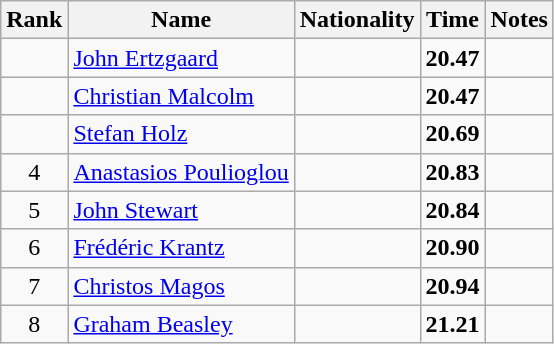<table class="wikitable sortable" style="text-align:center">
<tr>
<th>Rank</th>
<th>Name</th>
<th>Nationality</th>
<th>Time</th>
<th>Notes</th>
</tr>
<tr>
<td></td>
<td align=left><a href='#'>John Ertzgaard</a></td>
<td align=left></td>
<td><strong>20.47</strong></td>
<td></td>
</tr>
<tr>
<td></td>
<td align=left><a href='#'>Christian Malcolm</a></td>
<td align=left></td>
<td><strong>20.47</strong></td>
<td></td>
</tr>
<tr>
<td></td>
<td align=left><a href='#'>Stefan Holz</a></td>
<td align=left></td>
<td><strong>20.69</strong></td>
<td></td>
</tr>
<tr>
<td>4</td>
<td align=left><a href='#'>Anastasios Poulioglou</a></td>
<td align=left></td>
<td><strong>20.83</strong></td>
<td></td>
</tr>
<tr>
<td>5</td>
<td align=left><a href='#'>John Stewart</a></td>
<td align=left></td>
<td><strong>20.84</strong></td>
<td></td>
</tr>
<tr>
<td>6</td>
<td align=left><a href='#'>Frédéric Krantz</a></td>
<td align=left></td>
<td><strong>20.90</strong></td>
<td></td>
</tr>
<tr>
<td>7</td>
<td align=left><a href='#'>Christos Magos</a></td>
<td align=left></td>
<td><strong>20.94</strong></td>
<td></td>
</tr>
<tr>
<td>8</td>
<td align=left><a href='#'>Graham Beasley</a></td>
<td align=left></td>
<td><strong>21.21</strong></td>
<td></td>
</tr>
</table>
